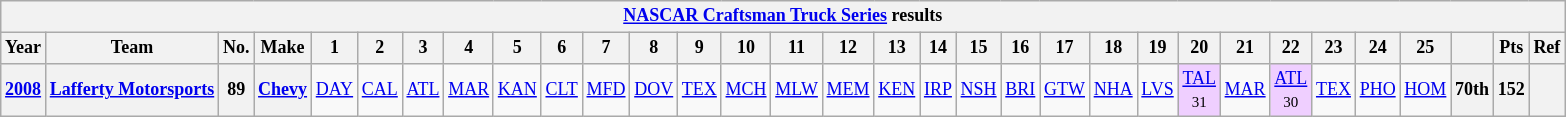<table class="wikitable" style="text-align:center; font-size:75%">
<tr>
<th colspan=45><a href='#'>NASCAR Craftsman Truck Series</a> results</th>
</tr>
<tr>
<th>Year</th>
<th>Team</th>
<th>No.</th>
<th>Make</th>
<th>1</th>
<th>2</th>
<th>3</th>
<th>4</th>
<th>5</th>
<th>6</th>
<th>7</th>
<th>8</th>
<th>9</th>
<th>10</th>
<th>11</th>
<th>12</th>
<th>13</th>
<th>14</th>
<th>15</th>
<th>16</th>
<th>17</th>
<th>18</th>
<th>19</th>
<th>20</th>
<th>21</th>
<th>22</th>
<th>23</th>
<th>24</th>
<th>25</th>
<th></th>
<th>Pts</th>
<th>Ref</th>
</tr>
<tr>
<th><a href='#'>2008</a></th>
<th><a href='#'>Lafferty Motorsports</a></th>
<th>89</th>
<th><a href='#'>Chevy</a></th>
<td><a href='#'>DAY</a></td>
<td><a href='#'>CAL</a></td>
<td><a href='#'>ATL</a></td>
<td><a href='#'>MAR</a></td>
<td><a href='#'>KAN</a></td>
<td><a href='#'>CLT</a></td>
<td><a href='#'>MFD</a></td>
<td><a href='#'>DOV</a></td>
<td><a href='#'>TEX</a></td>
<td><a href='#'>MCH</a></td>
<td><a href='#'>MLW</a></td>
<td><a href='#'>MEM</a></td>
<td><a href='#'>KEN</a></td>
<td><a href='#'>IRP</a></td>
<td><a href='#'>NSH</a></td>
<td><a href='#'>BRI</a></td>
<td><a href='#'>GTW</a></td>
<td><a href='#'>NHA</a></td>
<td><a href='#'>LVS</a></td>
<td style="background:#EFCFFF;"><a href='#'>TAL</a><br><small>31</small></td>
<td><a href='#'>MAR</a></td>
<td style="background:#EFCFFF;"><a href='#'>ATL</a><br><small>30</small></td>
<td><a href='#'>TEX</a></td>
<td><a href='#'>PHO</a></td>
<td><a href='#'>HOM</a></td>
<th>70th</th>
<th>152</th>
<th></th>
</tr>
</table>
